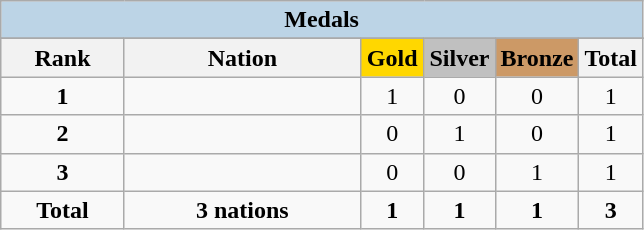<table class=wikitable style=text-align:center>
<tr>
<td colspan=6 style="background:#BCD4E6"><strong>Medals</strong></td>
</tr>
<tr>
</tr>
<tr style="background-color:#EDEDED;">
<th width=75px class="hintergrundfarbe5">Rank</th>
<th width=150px class="hintergrundfarbe6">Nation</th>
<th width=35px style="background:gold">Gold</th>
<th width=35px style="background:silver">Silver</th>
<th width=35px style="background:#CC9966">Bronze</th>
<th width=35px>Total</th>
</tr>
<tr>
<td><strong>1</strong></td>
<td style="text-align:left"></td>
<td>1</td>
<td>0</td>
<td>0</td>
<td>1</td>
</tr>
<tr>
<td><strong>2</strong></td>
<td style="text-align:left"></td>
<td>0</td>
<td>1</td>
<td>0</td>
<td>1</td>
</tr>
<tr>
<td><strong>3</strong></td>
<td style="text-align:left"></td>
<td>0</td>
<td>0</td>
<td>1</td>
<td>1</td>
</tr>
<tr>
<td><strong>Total</strong></td>
<td><strong>3 nations</strong></td>
<td><strong>1</strong></td>
<td><strong>1</strong></td>
<td><strong>1</strong></td>
<td><strong>3</strong></td>
</tr>
</table>
